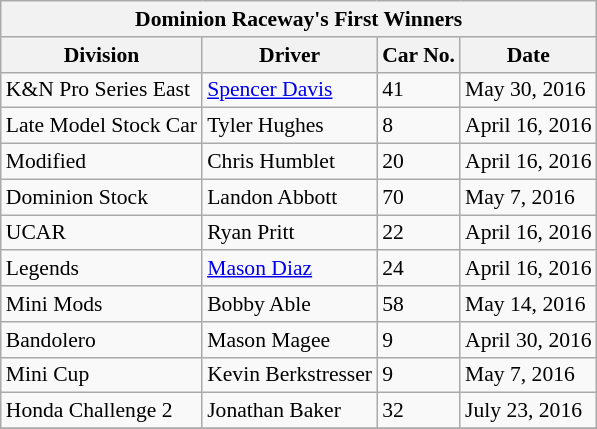<table class="wikitable" style="font-size:90%;">
<tr>
<th colspan="9">Dominion Raceway's First Winners</th>
</tr>
<tr>
<th>Division</th>
<th>Driver</th>
<th>Car No.</th>
<th>Date</th>
</tr>
<tr>
<td>K&N Pro Series East</td>
<td><a href='#'>Spencer Davis</a></td>
<td>41</td>
<td>May 30, 2016</td>
</tr>
<tr>
<td>Late Model Stock Car</td>
<td>Tyler Hughes</td>
<td>8</td>
<td>April 16, 2016</td>
</tr>
<tr>
<td>Modified</td>
<td>Chris Humblet</td>
<td>20</td>
<td>April 16, 2016</td>
</tr>
<tr>
<td>Dominion Stock</td>
<td>Landon Abbott</td>
<td>70</td>
<td>May 7, 2016</td>
</tr>
<tr>
<td>UCAR</td>
<td>Ryan Pritt</td>
<td>22</td>
<td>April 16, 2016</td>
</tr>
<tr>
<td>Legends</td>
<td><a href='#'>Mason Diaz</a></td>
<td>24</td>
<td>April 16, 2016</td>
</tr>
<tr>
<td>Mini Mods</td>
<td>Bobby Able</td>
<td>58</td>
<td>May 14, 2016</td>
</tr>
<tr>
<td>Bandolero</td>
<td>Mason Magee</td>
<td>9</td>
<td>April 30, 2016</td>
</tr>
<tr>
<td>Mini Cup</td>
<td>Kevin Berkstresser</td>
<td>9</td>
<td>May 7, 2016</td>
</tr>
<tr>
<td>Honda Challenge 2</td>
<td>Jonathan Baker</td>
<td>32</td>
<td>July 23, 2016</td>
</tr>
<tr>
</tr>
</table>
